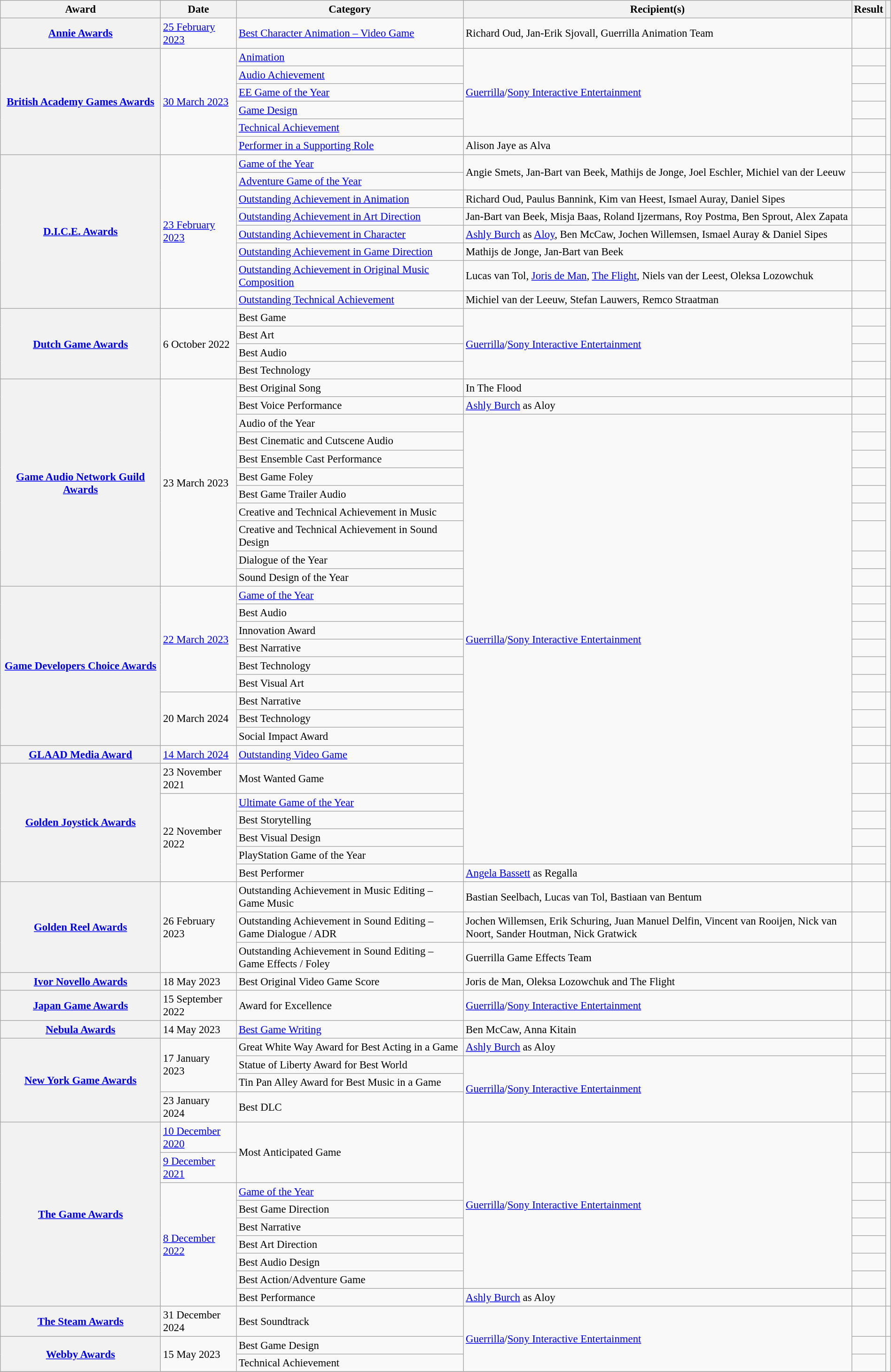<table class="wikitable plainrowheaders sortable" style="font-size: 95%; width: 100%;">
<tr>
<th scope="col" Width=18%>Award</th>
<th scope="col">Date</th>
<th scope="col">Category</th>
<th scope="col">Recipient(s)</th>
<th scope="col">Result</th>
<th scope="col" class="unsortable"></th>
</tr>
<tr>
<th scope="row"><a href='#'>Annie Awards</a></th>
<td><a href='#'>25 February 2023</a></td>
<td><a href='#'>Best Character Animation – Video Game</a></td>
<td>Richard Oud, Jan-Erik Sjovall, Guerrilla Animation Team</td>
<td></td>
<td style="text-align:center;"></td>
</tr>
<tr>
<th scope="row" rowspan="6"><a href='#'>British Academy Games Awards</a></th>
<td rowspan="6"><a href='#'>30 March 2023</a></td>
<td><a href='#'>Animation</a></td>
<td rowspan="5"><a href='#'>Guerrilla</a>/<a href='#'>Sony Interactive Entertainment</a></td>
<td></td>
<td style="text-align:center;" rowspan="6"></td>
</tr>
<tr>
<td><a href='#'>Audio Achievement</a></td>
<td></td>
</tr>
<tr>
<td><a href='#'>EE Game of the Year</a></td>
<td></td>
</tr>
<tr>
<td><a href='#'>Game Design</a></td>
<td></td>
</tr>
<tr>
<td><a href='#'>Technical Achievement</a></td>
<td></td>
</tr>
<tr>
<td><a href='#'>Performer in a Supporting Role</a></td>
<td>Alison Jaye as Alva</td>
<td></td>
</tr>
<tr>
<th scope="row" rowspan="8"><a href='#'>D.I.C.E. Awards</a></th>
<td rowspan="8"><a href='#'>23 February 2023</a></td>
<td><a href='#'>Game of the Year</a></td>
<td rowspan="2">Angie Smets, Jan-Bart van Beek, Mathijs de Jonge, Joel Eschler, Michiel van der Leeuw</td>
<td></td>
<td style="text-align:center;" rowspan="8"></td>
</tr>
<tr>
<td><a href='#'>Adventure Game of the Year</a></td>
<td></td>
</tr>
<tr>
<td><a href='#'>Outstanding Achievement in Animation</a></td>
<td>Richard Oud, Paulus Bannink, Kim van Heest, Ismael Auray, Daniel Sipes</td>
<td></td>
</tr>
<tr>
<td><a href='#'>Outstanding Achievement in Art Direction</a></td>
<td>Jan-Bart van Beek, Misja Baas, Roland Ijzermans, Roy Postma, Ben Sprout, Alex Zapata</td>
<td></td>
</tr>
<tr>
<td><a href='#'>Outstanding Achievement in Character</a></td>
<td><a href='#'>Ashly Burch</a> as <a href='#'>Aloy</a>, Ben McCaw, Jochen Willemsen, Ismael Auray & Daniel Sipes</td>
<td></td>
</tr>
<tr>
<td><a href='#'>Outstanding Achievement in Game Direction</a></td>
<td>Mathijs de Jonge, Jan-Bart van Beek</td>
<td></td>
</tr>
<tr>
<td><a href='#'>Outstanding Achievement in Original Music Composition</a></td>
<td>Lucas van Tol, <a href='#'>Joris de Man</a>, <a href='#'>The Flight</a>, Niels van der Leest, Oleksa Lozowchuk</td>
<td></td>
</tr>
<tr>
<td><a href='#'>Outstanding Technical Achievement</a></td>
<td>Michiel van der Leeuw, Stefan Lauwers, Remco Straatman</td>
<td></td>
</tr>
<tr>
<th scope="row" rowspan="4"><a href='#'>Dutch Game Awards</a></th>
<td rowspan="4">6 October 2022</td>
<td>Best Game</td>
<td rowspan="4"><a href='#'>Guerrilla</a>/<a href='#'>Sony Interactive Entertainment</a></td>
<td></td>
<td style="text-align:center;" rowspan="4"></td>
</tr>
<tr>
<td>Best Art</td>
<td></td>
</tr>
<tr>
<td>Best Audio</td>
<td></td>
</tr>
<tr>
<td>Best Technology</td>
<td></td>
</tr>
<tr>
<th scope="row" rowspan="11"><a href='#'>Game Audio Network Guild Awards</a></th>
<td rowspan="11">23 March 2023</td>
<td>Best Original Song</td>
<td>In The Flood</td>
<td></td>
<td style="text-align:center;" rowspan="11"></td>
</tr>
<tr>
<td>Best Voice Performance</td>
<td><a href='#'>Ashly Burch</a> as Aloy</td>
<td></td>
</tr>
<tr>
<td>Audio of the Year</td>
<td rowspan="24"><a href='#'>Guerrilla</a>/<a href='#'>Sony Interactive Entertainment</a></td>
<td></td>
</tr>
<tr>
<td>Best Cinematic and Cutscene Audio</td>
<td></td>
</tr>
<tr>
<td>Best Ensemble Cast Performance</td>
<td></td>
</tr>
<tr>
<td>Best Game Foley</td>
<td></td>
</tr>
<tr>
<td>Best Game Trailer Audio</td>
<td></td>
</tr>
<tr>
<td>Creative and Technical Achievement in Music</td>
<td></td>
</tr>
<tr>
<td>Creative and Technical Achievement in Sound Design</td>
<td></td>
</tr>
<tr>
<td>Dialogue of the Year</td>
<td></td>
</tr>
<tr>
<td>Sound Design of the Year</td>
<td></td>
</tr>
<tr>
<th scope="row" rowspan="9"><a href='#'>Game Developers Choice Awards</a></th>
<td rowspan="6"><a href='#'>22 March 2023</a></td>
<td><a href='#'>Game of the Year</a></td>
<td></td>
<td style="text-align:center;" rowspan="6"></td>
</tr>
<tr>
<td>Best Audio</td>
<td></td>
</tr>
<tr>
<td>Innovation Award</td>
<td></td>
</tr>
<tr>
<td>Best Narrative</td>
<td></td>
</tr>
<tr>
<td>Best Technology</td>
<td></td>
</tr>
<tr>
<td>Best Visual Art</td>
<td></td>
</tr>
<tr>
<td rowspan="3">20 March 2024</td>
<td>Best Narrative</td>
<td></td>
<td style="text-align:center;" rowspan="3"></td>
</tr>
<tr>
<td>Best Technology</td>
<td></td>
</tr>
<tr>
<td>Social Impact Award</td>
<td></td>
</tr>
<tr>
<th scope="row"><a href='#'>GLAAD Media Award</a></th>
<td><a href='#'>14 March 2024</a></td>
<td><a href='#'>Outstanding Video Game</a></td>
<td></td>
<td style="text-align:center;"></td>
</tr>
<tr>
<th scope="row" rowspan="6"><a href='#'>Golden Joystick Awards</a></th>
<td>23 November 2021</td>
<td>Most Wanted Game</td>
<td></td>
<td style="text-align:center;"></td>
</tr>
<tr>
<td rowspan="5">22 November 2022</td>
<td><a href='#'>Ultimate Game of the Year</a></td>
<td></td>
<td style="text-align:center;" rowspan="5"></td>
</tr>
<tr>
<td>Best Storytelling</td>
<td></td>
</tr>
<tr>
<td>Best Visual Design</td>
<td></td>
</tr>
<tr>
<td>PlayStation Game of the Year</td>
<td></td>
</tr>
<tr>
<td>Best Performer</td>
<td><a href='#'>Angela Bassett</a> as Regalla</td>
<td></td>
</tr>
<tr>
<th scope="row" rowspan="3"><a href='#'>Golden Reel Awards</a></th>
<td rowspan="3">26 February 2023</td>
<td>Outstanding Achievement in Music Editing – Game Music</td>
<td>Bastian Seelbach, Lucas van Tol, Bastiaan van Bentum</td>
<td></td>
<td style="text-align:center;" rowspan="3"></td>
</tr>
<tr>
<td>Outstanding Achievement in Sound Editing – Game Dialogue / ADR</td>
<td>Jochen Willemsen, Erik Schuring, Juan Manuel Delfin, Vincent van Rooijen, Nick van Noort, Sander Houtman, Nick Gratwick</td>
<td></td>
</tr>
<tr>
<td>Outstanding Achievement in Sound Editing – Game Effects / Foley</td>
<td>Guerrilla Game Effects Team</td>
<td></td>
</tr>
<tr>
<th scope="row"><a href='#'>Ivor Novello Awards</a></th>
<td>18 May 2023</td>
<td>Best Original Video Game Score</td>
<td>Joris de Man, Oleksa Lozowchuk and The Flight</td>
<td></td>
<td style="text-align:center;"></td>
</tr>
<tr>
<th scope="row"><a href='#'>Japan Game Awards</a></th>
<td>15 September 2022</td>
<td>Award for Excellence</td>
<td><a href='#'>Guerrilla</a>/<a href='#'>Sony Interactive Entertainment</a></td>
<td></td>
<td style="text-align:center;"></td>
</tr>
<tr>
<th scope="row"><a href='#'>Nebula Awards</a></th>
<td>14 May 2023</td>
<td><a href='#'>Best Game Writing</a></td>
<td>Ben McCaw, Anna Kitain</td>
<td></td>
<td style="text-align:center;"></td>
</tr>
<tr>
<th scope="row" rowspan="4"><a href='#'>New York Game Awards</a></th>
<td rowspan="3">17 January 2023</td>
<td>Great White Way Award for Best Acting in a Game</td>
<td><a href='#'>Ashly Burch</a> as Aloy</td>
<td></td>
<td style="text-align:center;" rowspan="3"></td>
</tr>
<tr>
<td>Statue of Liberty Award for Best World</td>
<td rowspan="3"><a href='#'>Guerrilla</a>/<a href='#'>Sony Interactive Entertainment</a></td>
<td></td>
</tr>
<tr>
<td>Tin Pan Alley Award for Best Music in a Game</td>
<td></td>
</tr>
<tr>
<td>23 January 2024</td>
<td>Best DLC</td>
<td></td>
<td style="text-align:center;"></td>
</tr>
<tr>
<th scope="row" rowspan="9"><a href='#'>The Game Awards</a></th>
<td><a href='#'>10 December 2020</a></td>
<td rowspan="2">Most Anticipated Game</td>
<td rowspan="8"><a href='#'>Guerrilla</a>/<a href='#'>Sony Interactive Entertainment</a></td>
<td></td>
<td style="text-align:center;"></td>
</tr>
<tr>
<td><a href='#'>9 December 2021</a></td>
<td></td>
<td style="text-align:center;"></td>
</tr>
<tr>
<td rowspan="7"><a href='#'>8 December 2022</a></td>
<td><a href='#'>Game of the Year</a></td>
<td></td>
<td style="text-align:center;" rowspan="7"></td>
</tr>
<tr>
<td>Best Game Direction</td>
<td></td>
</tr>
<tr>
<td>Best Narrative</td>
<td></td>
</tr>
<tr>
<td>Best Art Direction</td>
<td></td>
</tr>
<tr>
<td>Best Audio Design</td>
<td></td>
</tr>
<tr>
<td>Best Action/Adventure Game</td>
<td></td>
</tr>
<tr>
<td>Best Performance</td>
<td><a href='#'>Ashly Burch</a> as Aloy</td>
<td></td>
</tr>
<tr>
<th scope="row"><a href='#'>The Steam Awards</a></th>
<td>31 December 2024</td>
<td>Best Soundtrack</td>
<td rowspan="3"><a href='#'>Guerrilla</a>/<a href='#'>Sony Interactive Entertainment</a></td>
<td></td>
<td style="text-align:center;"></td>
</tr>
<tr>
<th scope="row" rowspan="2"><a href='#'>Webby Awards</a></th>
<td rowspan="2">15 May 2023</td>
<td>Best Game Design</td>
<td></td>
<td style="text-align:center;" rowspan="2"></td>
</tr>
<tr>
<td>Technical Achievement</td>
<td></td>
</tr>
<tr>
</tr>
</table>
